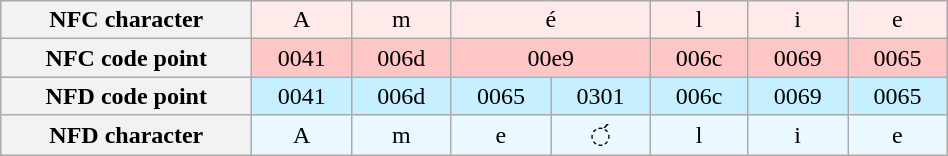<table class="wikitable" align="center" width="50%" style="text-align: center;">
<tr style="background-color:#ffeaea">
<th style="width: 10em;">NFC character</th>
<td>A</td>
<td>m</td>
<td colspan="2">é</td>
<td>l</td>
<td>i</td>
<td>e</td>
</tr>
<tr style="background-color:#ffc6c6">
<th>NFC code point</th>
<td>0041</td>
<td>006d</td>
<td colspan="2">00e9</td>
<td>006c</td>
<td>0069</td>
<td>0065</td>
</tr>
<tr style="background-color:#c6efff">
<th>NFD code point</th>
<td>0041</td>
<td>006d</td>
<td>0065</td>
<td>0301</td>
<td>006c</td>
<td>0069</td>
<td>0065</td>
</tr>
<tr style="background-color:#eaf9ff">
<th>NFD character</th>
<td>A</td>
<td>m</td>
<td>e</td>
<td>◌́</td>
<td>l</td>
<td>i</td>
<td>e</td>
</tr>
</table>
